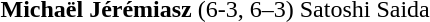<table>
<tr>
<td><strong>Michaël Jérémiasz</strong></td>
<td style="text-align:center;">(6-3, 6–3)</td>
<td>Satoshi Saida</td>
</tr>
</table>
